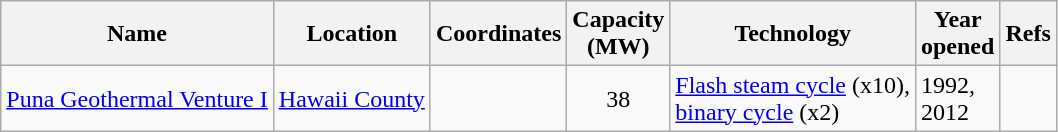<table class="wikitable sortable">
<tr>
<th>Name</th>
<th>Location</th>
<th>Coordinates</th>
<th>Capacity<br>(MW)</th>
<th>Technology</th>
<th>Year<br>opened</th>
<th>Refs</th>
</tr>
<tr>
<td><a href='#'>Puna Geothermal Venture I</a></td>
<td><a href='#'>Hawaii County</a></td>
<td></td>
<td align="center">38</td>
<td><a href='#'>Flash steam cycle</a> (x10),<br><a href='#'>binary cycle</a> (x2)</td>
<td>1992,<br>2012</td>
<td></td>
</tr>
</table>
